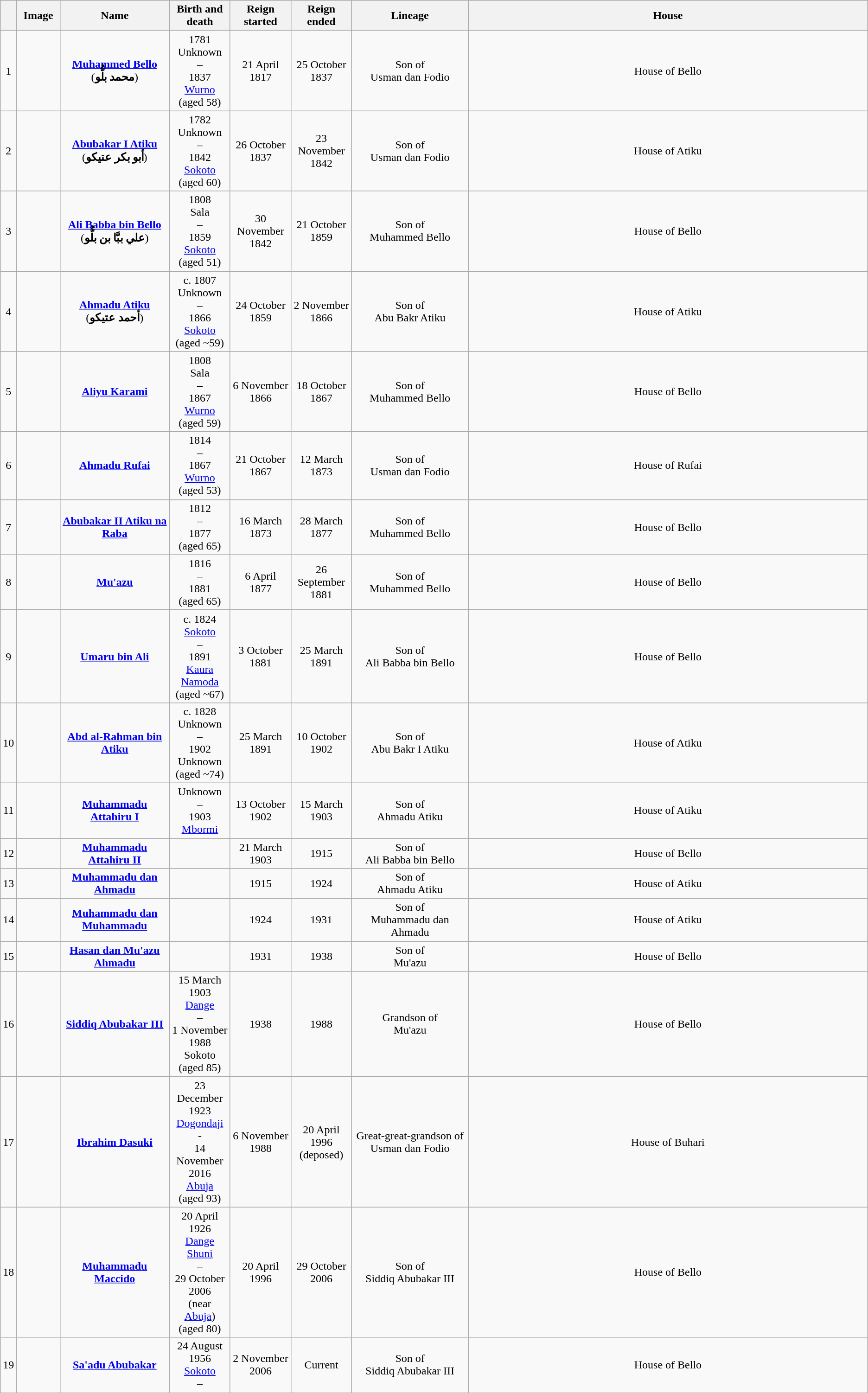<table style="text-align:center" class="wikitable">
<tr>
<th width=1%></th>
<th width=5%>Image</th>
<th width=150>Name</th>
<th width=80>Birth and death</th>
<th width=80>Reign started</th>
<th width=80>Reign ended</th>
<th width=160>Lineage</th>
<th>House</th>
</tr>
<tr>
<td>1</td>
<td></td>
<td><strong><a href='#'>Muhammed Bello</a></strong><br>(<strong>محمد بلُّو</strong>)</td>
<td>1781<br>Unknown<br>–<br>1837<br><a href='#'>Wurno</a><br>(aged 58)</td>
<td>21 April 1817</td>
<td>25 October 1837</td>
<td>Son of<br>Usman dan Fodio</td>
<td>House of Bello</td>
</tr>
<tr>
<td>2</td>
<td></td>
<td><strong><a href='#'>Abubakar I Atiku</a></strong><br>(<strong>أبو بكر عتيكو</strong>)</td>
<td>1782<br>Unknown<br>–<br>1842<br><a href='#'>Sokoto</a><br>(aged 60)</td>
<td>26 October 1837</td>
<td>23 November 1842</td>
<td>Son of<br>Usman dan Fodio</td>
<td>House of Atiku</td>
</tr>
<tr>
<td>3</td>
<td></td>
<td><strong><a href='#'>Ali Babba bin Bello</a></strong><br>(<strong>علي ببَّا بن بلُّو</strong>)</td>
<td>1808<br>Sala<br>–<br>1859<br><a href='#'>Sokoto</a><br>(aged 51)</td>
<td>30 November 1842</td>
<td>21 October 1859 <br></td>
<td>Son of<br>Muhammed Bello</td>
<td>House of Bello</td>
</tr>
<tr>
<td>4</td>
<td></td>
<td><strong><a href='#'>Ahmadu Atiku</a></strong><br>(<strong>أحمد عتيكو</strong>)</td>
<td>c. 1807<br>Unknown<br>–<br>1866<br><a href='#'>Sokoto</a><br>(aged ~59)</td>
<td>24 October 1859</td>
<td>2 November 1866</td>
<td>Son of<br>Abu Bakr Atiku</td>
<td>House of Atiku</td>
</tr>
<tr>
<td>5</td>
<td></td>
<td><strong><a href='#'>Aliyu Karami</a></strong></td>
<td>1808<br>Sala<br>–<br>1867<br><a href='#'>Wurno</a><br>(aged 59)</td>
<td>6 November 1866</td>
<td>18 October 1867</td>
<td>Son of<br>Muhammed Bello</td>
<td>House of Bello</td>
</tr>
<tr>
<td>6</td>
<td></td>
<td><strong><a href='#'>Ahmadu Rufai</a></strong></td>
<td>1814<br>–<br>1867<br><a href='#'>Wurno</a><br>(aged 53)</td>
<td>21 October 1867</td>
<td>12 March 1873</td>
<td>Son of<br>Usman dan Fodio</td>
<td>House of Rufai</td>
</tr>
<tr>
<td>7</td>
<td></td>
<td><strong><a href='#'>Abubakar II Atiku na Raba</a></strong></td>
<td>1812<br>–<br>1877<br>(aged 65)</td>
<td>16 March 1873</td>
<td>28 March 1877</td>
<td>Son of<br>Muhammed Bello</td>
<td>House of Bello</td>
</tr>
<tr>
<td>8</td>
<td></td>
<td><strong><a href='#'>Mu'azu</a></strong></td>
<td>1816<br>–<br>1881<br>(aged 65)</td>
<td>6 April 1877</td>
<td>26 September 1881</td>
<td>Son of<br>Muhammed Bello</td>
<td>House of Bello</td>
</tr>
<tr>
<td>9</td>
<td></td>
<td><strong><a href='#'>Umaru bin Ali</a></strong></td>
<td>c. 1824<br><a href='#'>Sokoto</a><br>–<br>1891<br><a href='#'>Kaura Namoda</a><br>(aged ~67)</td>
<td>3 October 1881</td>
<td>25 March 1891</td>
<td>Son of<br>Ali Babba bin Bello</td>
<td>House of Bello</td>
</tr>
<tr>
<td>10</td>
<td></td>
<td><strong><a href='#'>Abd al-Rahman bin Atiku</a></strong></td>
<td>c. 1828<br>Unknown<br>–<br>1902<br>Unknown<br>(aged ~74)</td>
<td>25 March 1891</td>
<td>10 October 1902</td>
<td>Son of<br>Abu Bakr I Atiku</td>
<td>House of Atiku</td>
</tr>
<tr>
<td>11</td>
<td></td>
<td><strong><a href='#'>Muhammadu Attahiru I</a></strong></td>
<td>Unknown<br>–<br>1903<br><a href='#'>Mbormi</a></td>
<td>13 October 1902</td>
<td>15 March 1903</td>
<td>Son of<br>Ahmadu Atiku</td>
<td>House of Atiku</td>
</tr>
<tr>
<td>12</td>
<td></td>
<td><strong><a href='#'>Muhammadu Attahiru II</a></strong></td>
<td></td>
<td>21 March 1903</td>
<td>1915</td>
<td>Son of<br>Ali Babba bin Bello</td>
<td>House of Bello</td>
</tr>
<tr>
<td>13</td>
<td></td>
<td><strong><a href='#'>Muhammadu dan Ahmadu</a></strong></td>
<td></td>
<td>1915</td>
<td>1924</td>
<td>Son of<br>Ahmadu Atiku</td>
<td>House of Atiku</td>
</tr>
<tr>
<td>14</td>
<td></td>
<td><strong><a href='#'>Muhammadu dan Muhammadu</a></strong></td>
<td></td>
<td>1924</td>
<td>1931</td>
<td>Son of<br>Muhammadu dan Ahmadu</td>
<td>House of Atiku</td>
</tr>
<tr>
<td>15</td>
<td></td>
<td><strong><a href='#'>Hasan dan Mu'azu Ahmadu</a></strong></td>
<td></td>
<td>1931</td>
<td>1938</td>
<td>Son of<br>Mu'azu</td>
<td>House of Bello</td>
</tr>
<tr>
<td>16</td>
<td></td>
<td><strong><a href='#'>Siddiq Abubakar III</a></strong></td>
<td>15 March 1903<br><a href='#'>Dange</a><br>–<br>1 November 1988<br>Sokoto<br>(aged 85)</td>
<td>1938</td>
<td>1988</td>
<td>Grandson of<br>Mu'azu</td>
<td>House of Bello</td>
</tr>
<tr>
<td>17</td>
<td></td>
<td><strong><a href='#'>Ibrahim Dasuki</a></strong></td>
<td>23 December 1923<br><a href='#'>Dogondaji</a><br>-<br>14 November 2016<br><a href='#'>Abuja</a><br>(aged 93)</td>
<td>6 November 1988</td>
<td>20 April 1996 (deposed)</td>
<td>Great-great-grandson of<br>Usman dan Fodio</td>
<td>House of Buhari</td>
</tr>
<tr>
<td>18</td>
<td></td>
<td><strong><a href='#'>Muhammadu Maccido</a></strong></td>
<td>20 April 1926<br><a href='#'>Dange Shuni</a><br>–<br>29 October 2006<br>(near <a href='#'>Abuja</a>)<br>(aged 80)</td>
<td>20 April 1996</td>
<td>29 October 2006</td>
<td>Son of<br>Siddiq Abubakar III</td>
<td>House of Bello</td>
</tr>
<tr>
<td>19</td>
<td></td>
<td><strong><a href='#'>Sa'adu Abubakar</a></strong></td>
<td>24 August 1956<br><a href='#'>Sokoto</a><br>–</td>
<td>2 November 2006</td>
<td>Current</td>
<td>Son of<br>Siddiq Abubakar III</td>
<td>House of Bello</td>
</tr>
<tr>
</tr>
</table>
